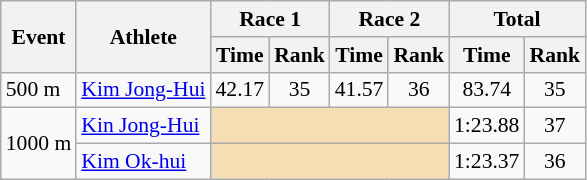<table class="wikitable" border="1" style="font-size:90%">
<tr>
<th rowspan=2>Event</th>
<th rowspan=2>Athlete</th>
<th colspan=2>Race 1</th>
<th colspan=2>Race 2</th>
<th colspan=2>Total</th>
</tr>
<tr>
<th>Time</th>
<th>Rank</th>
<th>Time</th>
<th>Rank</th>
<th>Time</th>
<th>Rank</th>
</tr>
<tr>
<td>500 m</td>
<td><a href='#'>Kim Jong-Hui</a></td>
<td align=center>42.17</td>
<td align=center>35</td>
<td align=center>41.57</td>
<td align=center>36</td>
<td align=center>83.74</td>
<td align=center>35</td>
</tr>
<tr>
<td rowspan=2>1000 m</td>
<td><a href='#'>Kin Jong-Hui</a></td>
<td colspan="4" bgcolor="wheat"></td>
<td align=center>1:23.88</td>
<td align=center>37</td>
</tr>
<tr>
<td><a href='#'>Kim Ok-hui</a></td>
<td colspan="4" bgcolor="wheat"></td>
<td align=center>1:23.37</td>
<td align=center>36</td>
</tr>
</table>
